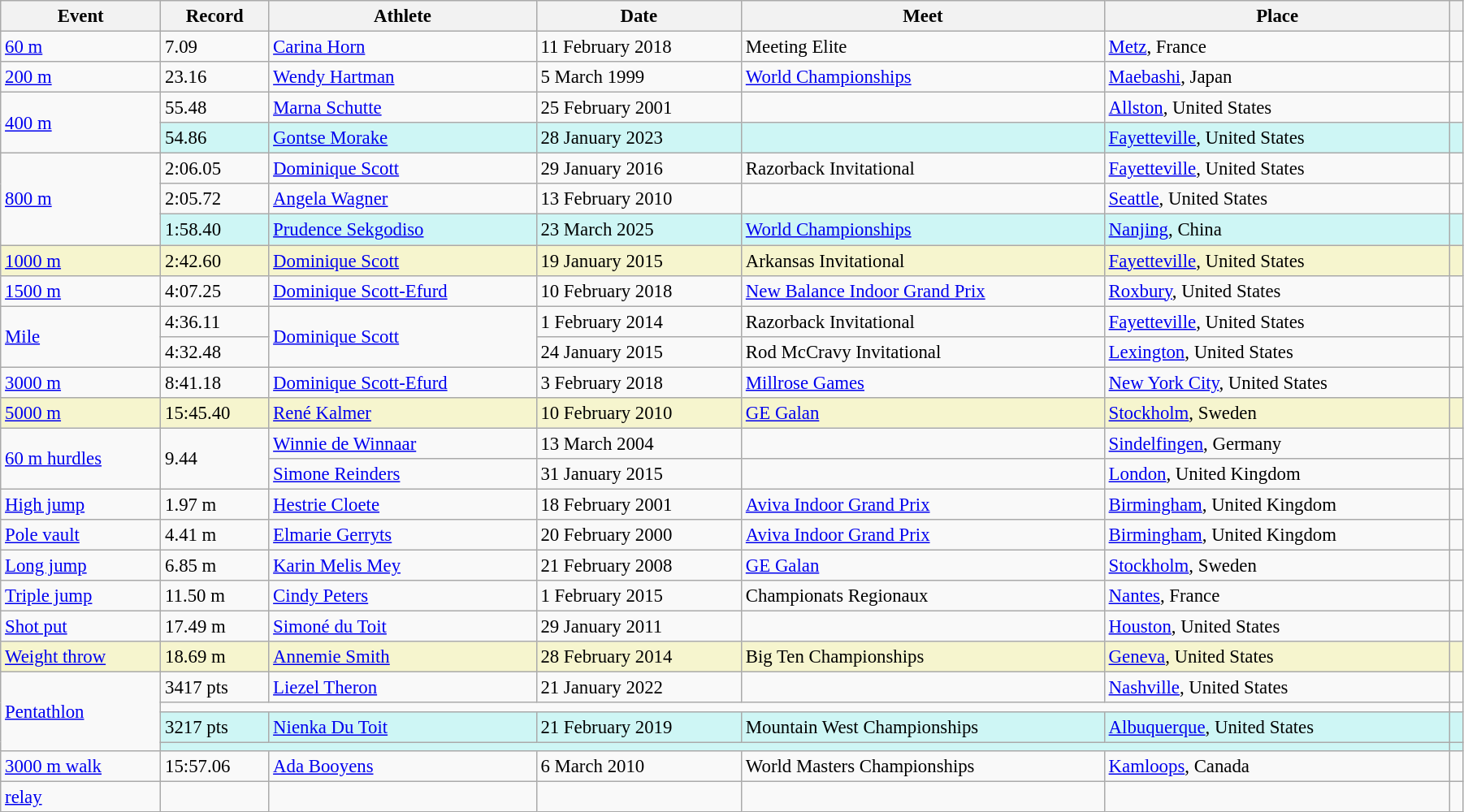<table class="wikitable" style="font-size:95%; width: 95%;">
<tr>
<th>Event</th>
<th>Record</th>
<th>Athlete</th>
<th>Date</th>
<th>Meet</th>
<th>Place</th>
<th></th>
</tr>
<tr>
<td><a href='#'>60 m</a></td>
<td>7.09</td>
<td><a href='#'>Carina Horn</a></td>
<td>11 February 2018</td>
<td>Meeting Elite</td>
<td><a href='#'>Metz</a>, France</td>
<td></td>
</tr>
<tr>
<td><a href='#'>200 m</a></td>
<td>23.16</td>
<td><a href='#'>Wendy Hartman</a></td>
<td>5 March 1999</td>
<td><a href='#'>World Championships</a></td>
<td><a href='#'>Maebashi</a>, Japan</td>
<td></td>
</tr>
<tr>
<td rowspan=2><a href='#'>400 m</a></td>
<td>55.48</td>
<td><a href='#'>Marna Schutte</a></td>
<td>25 February 2001</td>
<td></td>
<td><a href='#'>Allston</a>, United States</td>
<td></td>
</tr>
<tr style="background:#cef6f5;">
<td>54.86</td>
<td><a href='#'>Gontse Morake</a></td>
<td>28 January 2023</td>
<td></td>
<td><a href='#'>Fayetteville</a>, United States</td>
<td></td>
</tr>
<tr>
<td rowspan=3><a href='#'>800 m</a></td>
<td>2:06.05</td>
<td><a href='#'>Dominique Scott</a></td>
<td>29 January 2016</td>
<td>Razorback Invitational</td>
<td><a href='#'>Fayetteville</a>, United States</td>
<td></td>
</tr>
<tr>
<td>2:05.72 </td>
<td><a href='#'>Angela Wagner</a></td>
<td>13 February 2010</td>
<td></td>
<td><a href='#'>Seattle</a>, United States</td>
<td></td>
</tr>
<tr bgcolor=#CEF6F5>
<td>1:58.40</td>
<td><a href='#'>Prudence Sekgodiso</a></td>
<td>23 March 2025</td>
<td><a href='#'>World Championships</a></td>
<td><a href='#'>Nanjing</a>, China</td>
<td></td>
</tr>
<tr style="background:#f6F5CE;">
<td><a href='#'>1000 m</a></td>
<td>2:42.60</td>
<td><a href='#'>Dominique Scott</a></td>
<td>19 January 2015</td>
<td>Arkansas Invitational</td>
<td><a href='#'>Fayetteville</a>, United States</td>
<td></td>
</tr>
<tr>
<td><a href='#'>1500 m</a></td>
<td>4:07.25</td>
<td><a href='#'>Dominique Scott-Efurd</a></td>
<td>10 February 2018</td>
<td><a href='#'>New Balance Indoor Grand Prix</a></td>
<td><a href='#'>Roxbury</a>, United States</td>
<td></td>
</tr>
<tr>
<td rowspan=2><a href='#'>Mile</a></td>
<td>4:36.11</td>
<td rowspan=2><a href='#'>Dominique Scott</a></td>
<td>1 February 2014</td>
<td>Razorback Invitational</td>
<td><a href='#'>Fayetteville</a>, United States</td>
<td></td>
</tr>
<tr>
<td>4:32.48 </td>
<td>24 January 2015</td>
<td>Rod McCravy Invitational</td>
<td><a href='#'>Lexington</a>, United States</td>
<td></td>
</tr>
<tr>
<td><a href='#'>3000 m</a></td>
<td>8:41.18</td>
<td><a href='#'>Dominique Scott-Efurd</a></td>
<td>3 February 2018</td>
<td><a href='#'>Millrose Games</a></td>
<td><a href='#'>New York City</a>, United States</td>
<td></td>
</tr>
<tr style="background:#f6F5CE;">
<td><a href='#'>5000 m</a></td>
<td>15:45.40</td>
<td><a href='#'>René Kalmer</a></td>
<td>10 February 2010</td>
<td><a href='#'>GE Galan</a></td>
<td><a href='#'>Stockholm</a>, Sweden</td>
<td></td>
</tr>
<tr>
<td rowspan=2><a href='#'>60 m hurdles</a></td>
<td rowspan=2>9.44</td>
<td><a href='#'>Winnie de Winnaar</a></td>
<td>13 March 2004</td>
<td></td>
<td><a href='#'>Sindelfingen</a>, Germany</td>
<td></td>
</tr>
<tr>
<td><a href='#'>Simone Reinders</a></td>
<td>31 January 2015</td>
<td></td>
<td><a href='#'>London</a>, United Kingdom</td>
<td></td>
</tr>
<tr>
<td><a href='#'>High jump</a></td>
<td>1.97 m</td>
<td><a href='#'>Hestrie Cloete</a></td>
<td>18 February 2001</td>
<td><a href='#'>Aviva Indoor Grand Prix</a></td>
<td><a href='#'>Birmingham</a>, United Kingdom</td>
<td></td>
</tr>
<tr>
<td><a href='#'>Pole vault</a></td>
<td>4.41 m</td>
<td><a href='#'>Elmarie Gerryts</a></td>
<td>20 February 2000</td>
<td><a href='#'>Aviva Indoor Grand Prix</a></td>
<td><a href='#'>Birmingham</a>, United Kingdom</td>
<td></td>
</tr>
<tr>
<td><a href='#'>Long jump</a></td>
<td>6.85 m</td>
<td><a href='#'>Karin Melis Mey</a></td>
<td>21 February 2008</td>
<td><a href='#'>GE Galan</a></td>
<td><a href='#'>Stockholm</a>, Sweden</td>
<td></td>
</tr>
<tr>
<td><a href='#'>Triple jump</a></td>
<td>11.50 m</td>
<td><a href='#'>Cindy Peters</a></td>
<td>1 February 2015</td>
<td>Championats Regionaux</td>
<td><a href='#'>Nantes</a>, France</td>
<td></td>
</tr>
<tr>
<td><a href='#'>Shot put</a></td>
<td>17.49 m</td>
<td><a href='#'>Simoné du Toit</a></td>
<td>29 January 2011</td>
<td></td>
<td><a href='#'>Houston</a>, United States</td>
<td></td>
</tr>
<tr style="background:#f6F5CE;">
<td><a href='#'>Weight throw</a></td>
<td>18.69 m</td>
<td><a href='#'>Annemie Smith</a></td>
<td>28 February 2014</td>
<td>Big Ten Championships</td>
<td><a href='#'>Geneva</a>, United States</td>
<td></td>
</tr>
<tr>
<td rowspan=4><a href='#'>Pentathlon</a></td>
<td>3417 pts </td>
<td><a href='#'>Liezel Theron</a></td>
<td>21 January 2022</td>
<td></td>
<td><a href='#'>Nashville</a>, United States</td>
<td></td>
</tr>
<tr>
<td colspan=5></td>
<td></td>
</tr>
<tr bgcolor=#CEF6F5>
<td>3217 pts</td>
<td><a href='#'>Nienka Du Toit</a></td>
<td>21 February 2019</td>
<td>Mountain West Championships</td>
<td><a href='#'>Albuquerque</a>, United States</td>
<td></td>
</tr>
<tr bgcolor=#CEF6F5>
<td colspan=5></td>
<td></td>
</tr>
<tr>
<td><a href='#'>3000 m walk</a></td>
<td>15:57.06</td>
<td><a href='#'>Ada Booyens</a></td>
<td>6 March 2010</td>
<td>World Masters Championships</td>
<td><a href='#'>Kamloops</a>, Canada</td>
<td></td>
</tr>
<tr>
<td><a href='#'> relay</a></td>
<td></td>
<td></td>
<td></td>
<td></td>
<td></td>
<td></td>
</tr>
</table>
